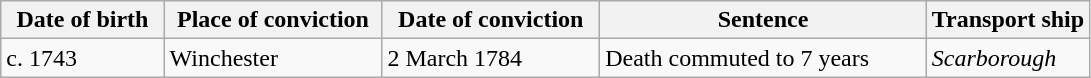<table class="wikitable sortable plainrowheaders" style="width=1024px;">
<tr>
<th style="width: 15%;">Date of birth</th>
<th style="width: 20%;">Place of conviction</th>
<th style="width: 20%;">Date of conviction</th>
<th style="width: 30%;">Sentence</th>
<th style="width: 15%;">Transport ship</th>
</tr>
<tr>
<td>c. 1743</td>
<td>Winchester</td>
<td>2 March 1784</td>
<td>Death commuted to 7 years</td>
<td><em>Scarborough</em></td>
</tr>
</table>
